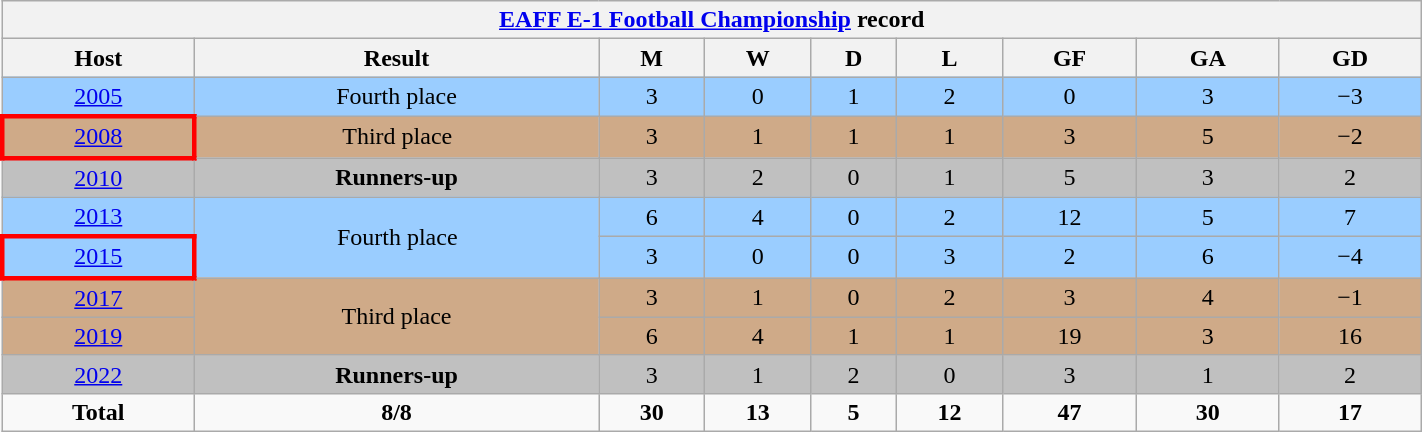<table class="wikitable" style="text-align: center; width:75%;">
<tr>
<th colspan=9><a href='#'>EAFF E-1 Football Championship</a> record</th>
</tr>
<tr>
<th>Host</th>
<th>Result</th>
<th>M</th>
<th>W</th>
<th>D</th>
<th>L</th>
<th>GF</th>
<th>GA</th>
<th>GD</th>
</tr>
<tr style="background:#9acdff;">
<td> <a href='#'>2005</a></td>
<td>Fourth place</td>
<td>3</td>
<td>0</td>
<td>1</td>
<td>2</td>
<td>0</td>
<td>3</td>
<td>−3</td>
</tr>
<tr style="background:#cfaa88;">
<td style="border: 3px solid red"> <a href='#'>2008</a></td>
<td>Third place</td>
<td>3</td>
<td>1</td>
<td>1</td>
<td>1</td>
<td>3</td>
<td>5</td>
<td>−2</td>
</tr>
<tr style="background:silver;">
<td> <a href='#'>2010</a></td>
<td><strong>Runners-up</strong></td>
<td>3</td>
<td>2</td>
<td>0</td>
<td>1</td>
<td>5</td>
<td>3</td>
<td>2</td>
</tr>
<tr style="background:#9acdff;">
<td> <a href='#'>2013</a></td>
<td rowspan=2>Fourth place</td>
<td>6</td>
<td>4</td>
<td>0</td>
<td>2</td>
<td>12</td>
<td>5</td>
<td>7</td>
</tr>
<tr style="background:#9acdff;">
<td style="border: 3px solid red"> <a href='#'>2015</a></td>
<td>3</td>
<td>0</td>
<td>0</td>
<td>3</td>
<td>2</td>
<td>6</td>
<td>−4</td>
</tr>
<tr style="background:#cfaa88;">
<td> <a href='#'>2017</a></td>
<td rowspan=2>Third place</td>
<td>3</td>
<td>1</td>
<td>0</td>
<td>2</td>
<td>3</td>
<td>4</td>
<td>−1</td>
</tr>
<tr style="background:#cfaa88;">
<td> <a href='#'>2019</a></td>
<td>6</td>
<td>4</td>
<td>1</td>
<td>1</td>
<td>19</td>
<td>3</td>
<td>16</td>
</tr>
<tr style="background:silver;">
<td> <a href='#'>2022</a></td>
<td><strong>Runners-up</strong></td>
<td>3</td>
<td>1</td>
<td>2</td>
<td>0</td>
<td>3</td>
<td>1</td>
<td>2</td>
</tr>
<tr>
<td><strong>Total</strong></td>
<td><strong>8/8</strong></td>
<td><strong>30</strong></td>
<td><strong>13</strong></td>
<td><strong>5</strong></td>
<td><strong>12</strong></td>
<td><strong>47</strong></td>
<td><strong>30</strong></td>
<td><strong>17</strong></td>
</tr>
</table>
